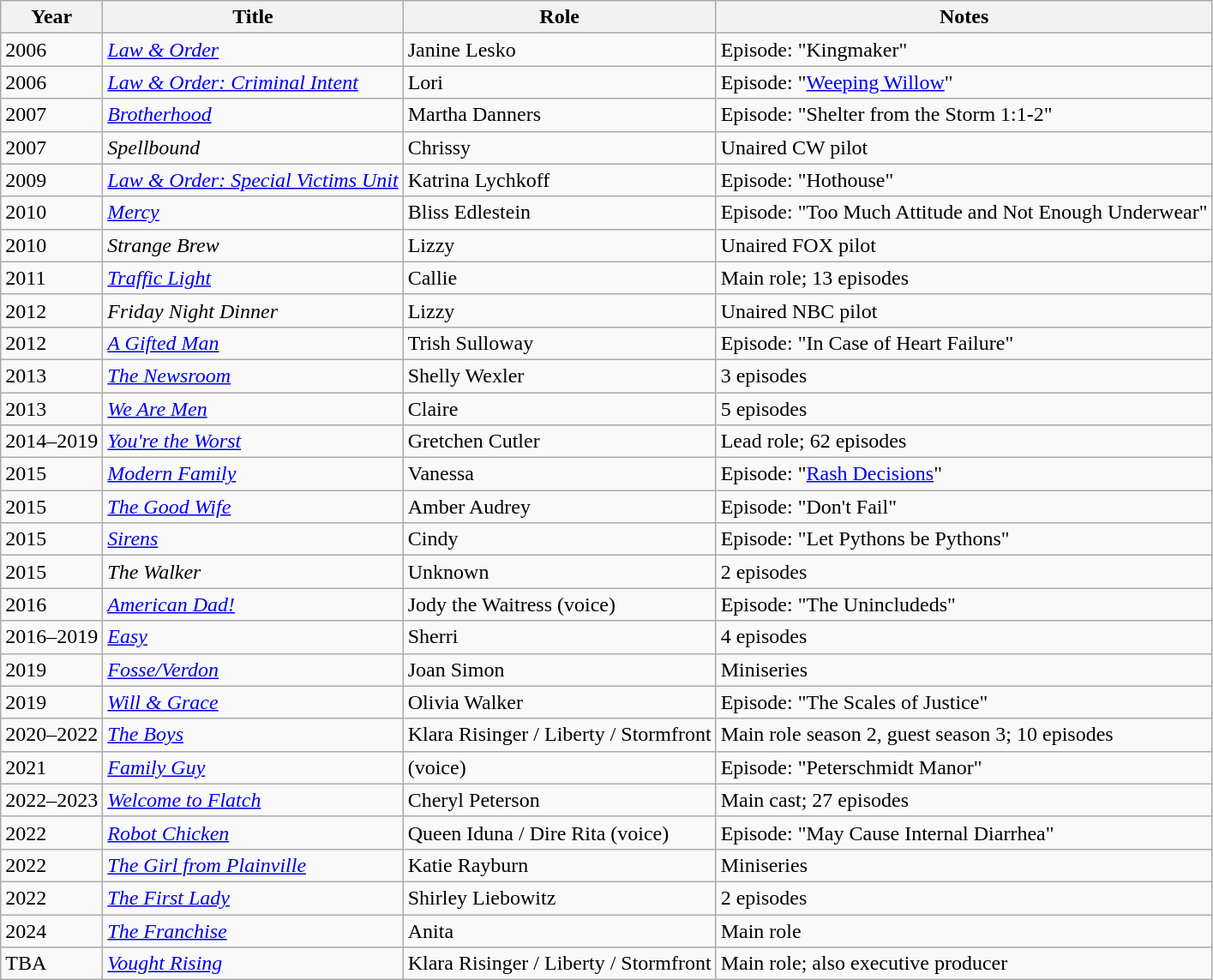<table class="wikitable sortable">
<tr>
<th>Year</th>
<th>Title</th>
<th>Role</th>
<th class="unsortable">Notes</th>
</tr>
<tr>
<td>2006</td>
<td><em><a href='#'>Law & Order</a></em></td>
<td>Janine Lesko</td>
<td>Episode: "Kingmaker"</td>
</tr>
<tr>
<td>2006</td>
<td><em><a href='#'>Law & Order: Criminal Intent</a></em></td>
<td>Lori</td>
<td>Episode: "<a href='#'>Weeping Willow</a>"</td>
</tr>
<tr>
<td>2007</td>
<td><em><a href='#'>Brotherhood</a></em></td>
<td>Martha Danners</td>
<td>Episode: "Shelter from the Storm 1:1-2"</td>
</tr>
<tr>
<td>2007</td>
<td><em>Spellbound</em></td>
<td>Chrissy</td>
<td>Unaired CW pilot</td>
</tr>
<tr>
<td>2009</td>
<td><em><a href='#'>Law & Order: Special Victims Unit</a></em></td>
<td>Katrina Lychkoff</td>
<td>Episode: "Hothouse"</td>
</tr>
<tr>
<td>2010</td>
<td><em><a href='#'>Mercy</a></em></td>
<td>Bliss Edlestein</td>
<td>Episode: "Too Much Attitude and Not Enough Underwear"</td>
</tr>
<tr>
<td>2010</td>
<td><em>Strange Brew</em></td>
<td>Lizzy</td>
<td>Unaired FOX pilot</td>
</tr>
<tr>
<td>2011</td>
<td><em><a href='#'>Traffic Light</a></em></td>
<td>Callie</td>
<td>Main role; 13 episodes</td>
</tr>
<tr>
<td>2012</td>
<td><em>Friday Night Dinner</em></td>
<td>Lizzy</td>
<td>Unaired NBC pilot</td>
</tr>
<tr>
<td>2012</td>
<td><em><a href='#'>A Gifted Man</a></em></td>
<td>Trish Sulloway</td>
<td>Episode: "In Case of Heart Failure"</td>
</tr>
<tr>
<td>2013</td>
<td><em><a href='#'>The Newsroom</a></em></td>
<td>Shelly Wexler</td>
<td>3 episodes</td>
</tr>
<tr>
<td>2013</td>
<td><em><a href='#'>We Are Men</a></em></td>
<td>Claire</td>
<td>5 episodes</td>
</tr>
<tr>
<td>2014–2019</td>
<td><em><a href='#'>You're the Worst</a></em></td>
<td>Gretchen Cutler</td>
<td>Lead role; 62 episodes</td>
</tr>
<tr>
<td>2015</td>
<td><em><a href='#'>Modern Family</a></em></td>
<td>Vanessa</td>
<td>Episode: "<a href='#'>Rash Decisions</a>"</td>
</tr>
<tr>
<td>2015</td>
<td><em><a href='#'>The Good Wife</a></em></td>
<td>Amber Audrey</td>
<td>Episode: "Don't Fail"</td>
</tr>
<tr>
<td>2015</td>
<td><a href='#'><em>Sirens</em></a></td>
<td>Cindy</td>
<td>Episode: "Let Pythons be Pythons"</td>
</tr>
<tr>
<td>2015</td>
<td><em>The Walker</em></td>
<td>Unknown</td>
<td>2 episodes</td>
</tr>
<tr>
<td>2016</td>
<td><em><a href='#'>American Dad!</a></em></td>
<td>Jody the Waitress (voice)</td>
<td>Episode: "The Unincludeds"</td>
</tr>
<tr>
<td>2016–2019</td>
<td><em><a href='#'>Easy</a></em></td>
<td>Sherri</td>
<td>4 episodes</td>
</tr>
<tr>
<td>2019</td>
<td><em><a href='#'>Fosse/Verdon</a></em></td>
<td>Joan Simon</td>
<td>Miniseries</td>
</tr>
<tr>
<td>2019</td>
<td><em><a href='#'>Will & Grace</a></em></td>
<td>Olivia Walker</td>
<td>Episode: "The Scales of Justice"</td>
</tr>
<tr>
<td>2020–2022</td>
<td><em><a href='#'>The Boys</a></em></td>
<td>Klara Risinger / Liberty / Stormfront</td>
<td>Main role season 2, guest season 3; 10 episodes</td>
</tr>
<tr>
<td>2021</td>
<td><em><a href='#'>Family Guy</a></em></td>
<td>(voice)</td>
<td>Episode: "Peterschmidt Manor"</td>
</tr>
<tr>
<td>2022–2023</td>
<td><em><a href='#'>Welcome to Flatch</a></em></td>
<td>Cheryl Peterson</td>
<td>Main cast; 27 episodes</td>
</tr>
<tr>
<td>2022</td>
<td><em><a href='#'>Robot Chicken</a></em></td>
<td>Queen Iduna / Dire Rita (voice)</td>
<td>Episode: "May Cause Internal Diarrhea"</td>
</tr>
<tr>
<td>2022</td>
<td><em><a href='#'>The Girl from Plainville</a></em></td>
<td>Katie Rayburn</td>
<td>Miniseries</td>
</tr>
<tr>
<td>2022</td>
<td><em><a href='#'>The First Lady</a></em></td>
<td>Shirley Liebowitz</td>
<td>2 episodes</td>
</tr>
<tr>
<td>2024</td>
<td><em><a href='#'>The Franchise</a></em></td>
<td>Anita</td>
<td>Main role</td>
</tr>
<tr>
<td>TBA</td>
<td><em><a href='#'>Vought Rising</a></em></td>
<td>Klara Risinger / Liberty / Stormfront</td>
<td>Main role; also executive producer</td>
</tr>
</table>
